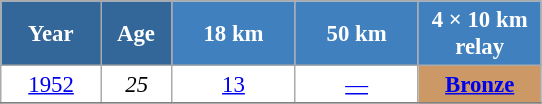<table class="wikitable" style="font-size:95%; text-align:center; border:grey solid 1px; border-collapse:collapse; background:#ffffff;">
<tr>
<th style="background-color:#369; color:white; width:60px;"> Year </th>
<th style="background-color:#369; color:white; width:40px;"> Age </th>
<th style="background-color:#4180be; color:white; width:75px;"> 18 km </th>
<th style="background-color:#4180be; color:white; width:75px;"> 50 km </th>
<th style="background-color:#4180be; color:white; width:75px;"> 4 × 10 km <br> relay </th>
</tr>
<tr>
<td><a href='#'>1952</a></td>
<td><em>25</em></td>
<td><a href='#'>13</a></td>
<td><a href='#'>—</a></td>
<td bgcolor="cc9966"><a href='#'><strong>Bronze</strong></a></td>
</tr>
<tr>
</tr>
</table>
